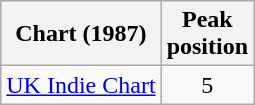<table class="wikitable sortable">
<tr>
<th>Chart (1987)</th>
<th>Peak<br>position</th>
</tr>
<tr>
<td><a href='#'>UK Indie Chart</a></td>
<td style="text-align:center;">5</td>
</tr>
</table>
